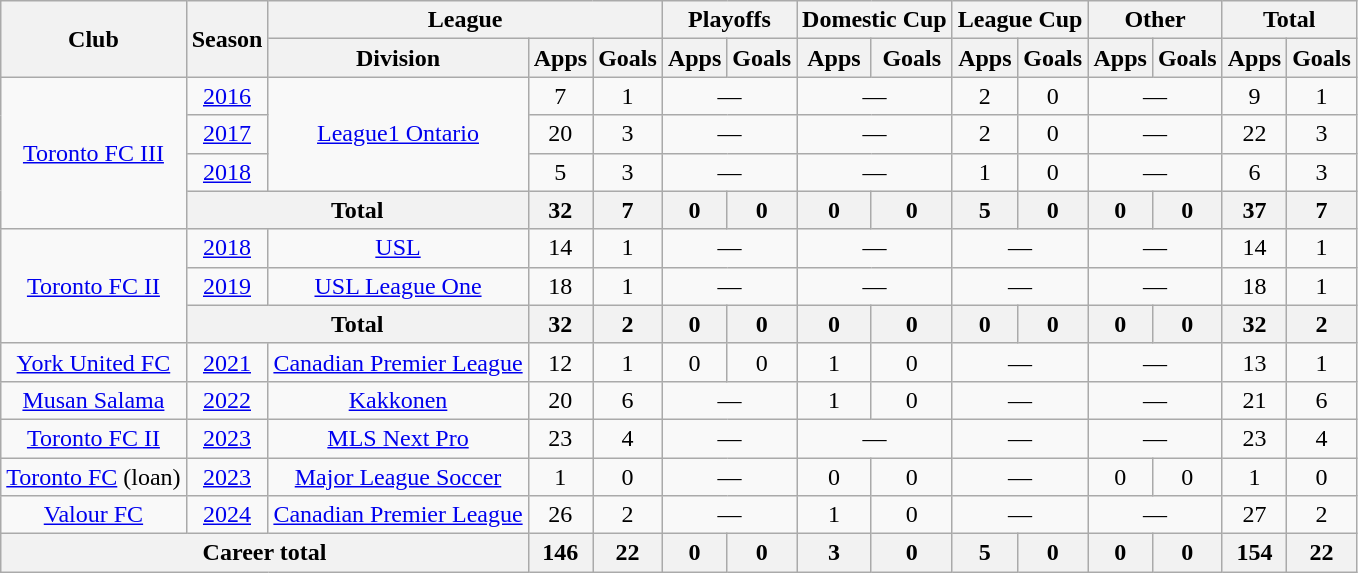<table class="wikitable" style="text-align: center;">
<tr>
<th rowspan="2">Club</th>
<th rowspan="2">Season</th>
<th colspan="3">League</th>
<th colspan="2">Playoffs</th>
<th colspan="2">Domestic Cup</th>
<th colspan="2">League Cup</th>
<th colspan="2">Other</th>
<th colspan="2">Total</th>
</tr>
<tr>
<th>Division</th>
<th>Apps</th>
<th>Goals</th>
<th>Apps</th>
<th>Goals</th>
<th>Apps</th>
<th>Goals</th>
<th>Apps</th>
<th>Goals</th>
<th>Apps</th>
<th>Goals</th>
<th>Apps</th>
<th>Goals</th>
</tr>
<tr>
<td rowspan="4"><a href='#'>Toronto FC III</a></td>
<td><a href='#'>2016</a></td>
<td rowspan="3"><a href='#'>League1 Ontario</a></td>
<td>7</td>
<td>1</td>
<td colspan="2">—</td>
<td colspan="2">—</td>
<td>2</td>
<td>0</td>
<td colspan="2">—</td>
<td>9</td>
<td>1</td>
</tr>
<tr>
<td><a href='#'>2017</a></td>
<td>20</td>
<td>3</td>
<td colspan="2">—</td>
<td colspan="2">—</td>
<td>2</td>
<td>0</td>
<td colspan="2">—</td>
<td>22</td>
<td>3</td>
</tr>
<tr>
<td><a href='#'>2018</a></td>
<td>5</td>
<td>3</td>
<td colspan="2">—</td>
<td colspan="2">—</td>
<td>1</td>
<td>0</td>
<td colspan="2">—</td>
<td>6</td>
<td>3</td>
</tr>
<tr>
<th colspan="2">Total</th>
<th>32</th>
<th>7</th>
<th>0</th>
<th>0</th>
<th>0</th>
<th>0</th>
<th>5</th>
<th>0</th>
<th>0</th>
<th>0</th>
<th>37</th>
<th>7</th>
</tr>
<tr>
<td rowspan="3"><a href='#'>Toronto FC II</a></td>
<td><a href='#'>2018</a></td>
<td><a href='#'>USL</a></td>
<td>14</td>
<td>1</td>
<td colspan="2">—</td>
<td colspan="2">—</td>
<td colspan="2">—</td>
<td colspan="2">—</td>
<td>14</td>
<td>1</td>
</tr>
<tr>
<td><a href='#'>2019</a></td>
<td><a href='#'>USL League One</a></td>
<td>18</td>
<td>1</td>
<td colspan="2">—</td>
<td colspan="2">—</td>
<td colspan="2">—</td>
<td colspan="2">—</td>
<td>18</td>
<td>1</td>
</tr>
<tr>
<th colspan="2">Total</th>
<th>32</th>
<th>2</th>
<th>0</th>
<th>0</th>
<th>0</th>
<th>0</th>
<th>0</th>
<th>0</th>
<th>0</th>
<th>0</th>
<th>32</th>
<th>2</th>
</tr>
<tr>
<td><a href='#'>York United FC</a></td>
<td><a href='#'>2021</a></td>
<td><a href='#'>Canadian Premier League</a></td>
<td>12</td>
<td>1</td>
<td>0</td>
<td>0</td>
<td>1</td>
<td>0</td>
<td colspan="2">—</td>
<td colspan="2">—</td>
<td>13</td>
<td>1</td>
</tr>
<tr>
<td><a href='#'>Musan Salama</a></td>
<td><a href='#'>2022</a></td>
<td><a href='#'>Kakkonen</a></td>
<td>20</td>
<td>6</td>
<td colspan="2">—</td>
<td>1</td>
<td>0</td>
<td colspan="2">—</td>
<td colspan="2">—</td>
<td>21</td>
<td>6</td>
</tr>
<tr>
<td><a href='#'>Toronto FC II</a></td>
<td><a href='#'>2023</a></td>
<td><a href='#'>MLS Next Pro</a></td>
<td>23</td>
<td>4</td>
<td colspan="2">—</td>
<td colspan="2">—</td>
<td colspan="2">—</td>
<td colspan="2">—</td>
<td>23</td>
<td>4</td>
</tr>
<tr>
<td><a href='#'>Toronto FC</a> (loan)</td>
<td><a href='#'>2023</a></td>
<td><a href='#'>Major League Soccer</a></td>
<td>1</td>
<td>0</td>
<td colspan="2">—</td>
<td>0</td>
<td>0</td>
<td colspan="2">—</td>
<td>0</td>
<td>0</td>
<td>1</td>
<td>0</td>
</tr>
<tr>
<td><a href='#'>Valour FC</a></td>
<td><a href='#'>2024</a></td>
<td><a href='#'>Canadian Premier League</a></td>
<td>26</td>
<td>2</td>
<td colspan="2">—</td>
<td>1</td>
<td>0</td>
<td colspan="2">—</td>
<td colspan="2">—</td>
<td>27</td>
<td>2</td>
</tr>
<tr>
<th colspan="3">Career total</th>
<th>146</th>
<th>22</th>
<th>0</th>
<th>0</th>
<th>3</th>
<th>0</th>
<th>5</th>
<th>0</th>
<th>0</th>
<th>0</th>
<th>154</th>
<th>22</th>
</tr>
</table>
